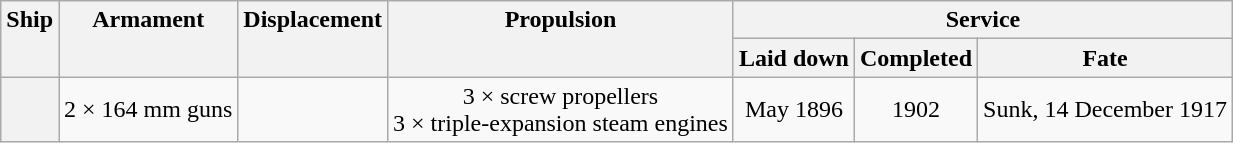<table class="wikitable plainrowheaders" style="text-align: center;">
<tr valign="top">
<th scope="col" rowspan="2">Ship</th>
<th scope="col" rowspan="2">Armament</th>
<th scope="col" rowspan="2">Displacement</th>
<th scope="col" rowspan="2">Propulsion</th>
<th scope="col" colspan="3">Service</th>
</tr>
<tr valign="top">
<th scope="col">Laid down</th>
<th scope="col">Completed</th>
<th scope="col">Fate</th>
</tr>
<tr valign="center">
<th scope="row"></th>
<td>2 × 164 mm guns</td>
<td></td>
<td>3 × screw propellers<br>3 × triple-expansion steam engines<br></td>
<td>May 1896</td>
<td>1902</td>
<td>Sunk, 14 December 1917</td>
</tr>
</table>
